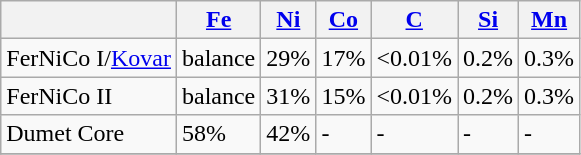<table class="wikitable">
<tr>
<th></th>
<th><a href='#'>Fe</a></th>
<th><a href='#'>Ni</a></th>
<th><a href='#'>Co</a></th>
<th><a href='#'>C</a></th>
<th><a href='#'>Si</a></th>
<th><a href='#'>Mn</a></th>
</tr>
<tr>
<td>FerNiCo I/<a href='#'>Kovar</a></td>
<td>balance</td>
<td>29%</td>
<td>17%</td>
<td><0.01%</td>
<td>0.2%</td>
<td>0.3%</td>
</tr>
<tr>
<td>FerNiCo II</td>
<td>balance</td>
<td>31%</td>
<td>15%</td>
<td><0.01%</td>
<td>0.2%</td>
<td>0.3%</td>
</tr>
<tr>
<td>Dumet Core</td>
<td>58%</td>
<td>42%</td>
<td>-</td>
<td>-</td>
<td>-</td>
<td>-</td>
</tr>
<tr>
</tr>
</table>
